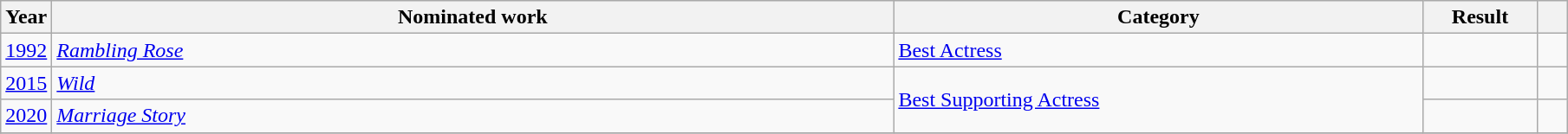<table class=wikitable>
<tr>
<th scope="col" style="width:1em;">Year</th>
<th scope="col" style="width:40em;">Nominated work</th>
<th scope="col" style="width:25em;">Category</th>
<th scope="col" style="width:5em;">Result</th>
<th scope="col" style="width:1em;"class="unsortable"></th>
</tr>
<tr>
<td style="text-align:center;"><a href='#'>1992</a></td>
<td><em><a href='#'>Rambling Rose</a></em></td>
<td><a href='#'>Best Actress</a></td>
<td></td>
<td style="text-align:center;"></td>
</tr>
<tr>
<td style="text-align:center;"><a href='#'>2015</a></td>
<td><em><a href='#'>Wild</a></em></td>
<td rowspan="2"><a href='#'>Best Supporting Actress</a></td>
<td></td>
<td style="text-align:center;"></td>
</tr>
<tr>
<td style="text-align:center;"><a href='#'>2020</a></td>
<td><em><a href='#'>Marriage Story</a></em></td>
<td></td>
<td style="text-align:center;"></td>
</tr>
<tr>
</tr>
</table>
